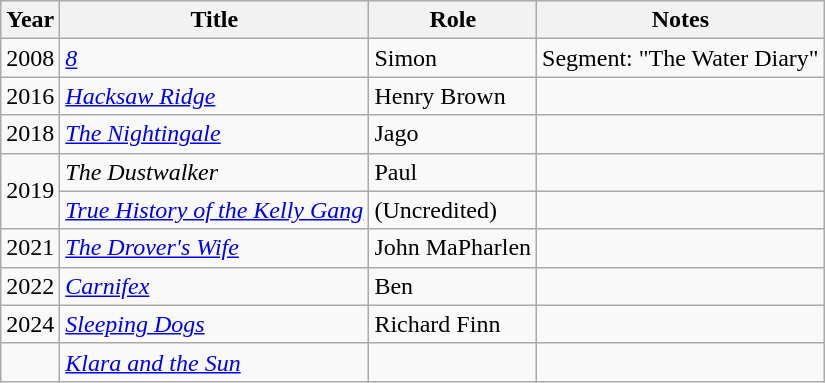<table class="wikitable sortable">
<tr>
<th>Year</th>
<th>Title</th>
<th>Role</th>
<th class="unsortable">Notes</th>
</tr>
<tr>
<td>2008</td>
<td><em><a href='#'>8</a></em></td>
<td>Simon</td>
<td>Segment: "The Water Diary"</td>
</tr>
<tr>
<td>2016</td>
<td><em><a href='#'>Hacksaw Ridge</a></em></td>
<td>Henry Brown</td>
<td></td>
</tr>
<tr>
<td>2018</td>
<td><a href='#'><em>The Nightingale</em></a></td>
<td>Jago</td>
<td></td>
</tr>
<tr>
<td rowspan="2">2019</td>
<td><em>The Dustwalker</em></td>
<td>Paul</td>
<td></td>
</tr>
<tr>
<td><a href='#'><em>True History of the Kelly Gang</em></a></td>
<td>(Uncredited)</td>
<td></td>
</tr>
<tr>
<td>2021</td>
<td><em><a href='#'>The Drover's Wife</a></em></td>
<td>John MaPharlen</td>
<td></td>
</tr>
<tr>
<td>2022</td>
<td><em><a href='#'>Carnifex</a></em></td>
<td>Ben</td>
<td></td>
</tr>
<tr>
<td>2024</td>
<td><em><a href='#'>Sleeping Dogs</a></em></td>
<td>Richard Finn</td>
<td></td>
</tr>
<tr>
<td></td>
<td><em><a href='#'>Klara and the Sun</a></em></td>
<td></td>
<td></td>
</tr>
</table>
